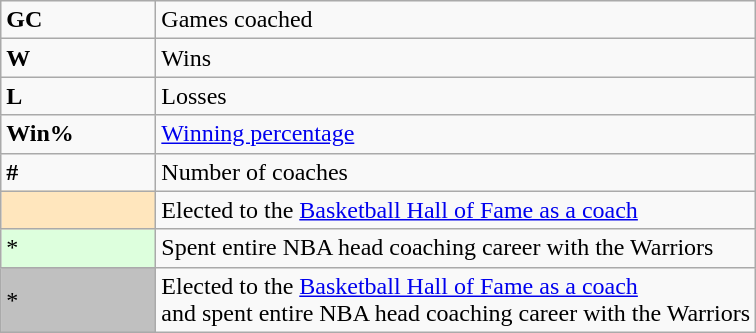<table class="wikitable">
<tr>
<td><strong>GC</strong></td>
<td>Games coached</td>
</tr>
<tr>
<td><strong>W</strong></td>
<td>Wins</td>
</tr>
<tr>
<td><strong>L</strong></td>
<td>Losses</td>
</tr>
<tr>
<td><strong>Win%</strong></td>
<td><a href='#'>Winning percentage</a></td>
</tr>
<tr>
<td><strong>#</strong></td>
<td>Number of coaches</td>
</tr>
<tr>
<td style="background-color:#FFE6BD; width:6em"></td>
<td>Elected to the <a href='#'>Basketball Hall of Fame as a coach</a></td>
</tr>
<tr>
<td style="background-color:#ddffdd; width:6em">*</td>
<td>Spent entire NBA head coaching career with the Warriors</td>
</tr>
<tr>
<td style="background-color:silver; width:6em">*</td>
<td>Elected to the <a href='#'>Basketball Hall of Fame as a coach</a><br>and spent entire NBA head coaching career with the Warriors</td>
</tr>
</table>
